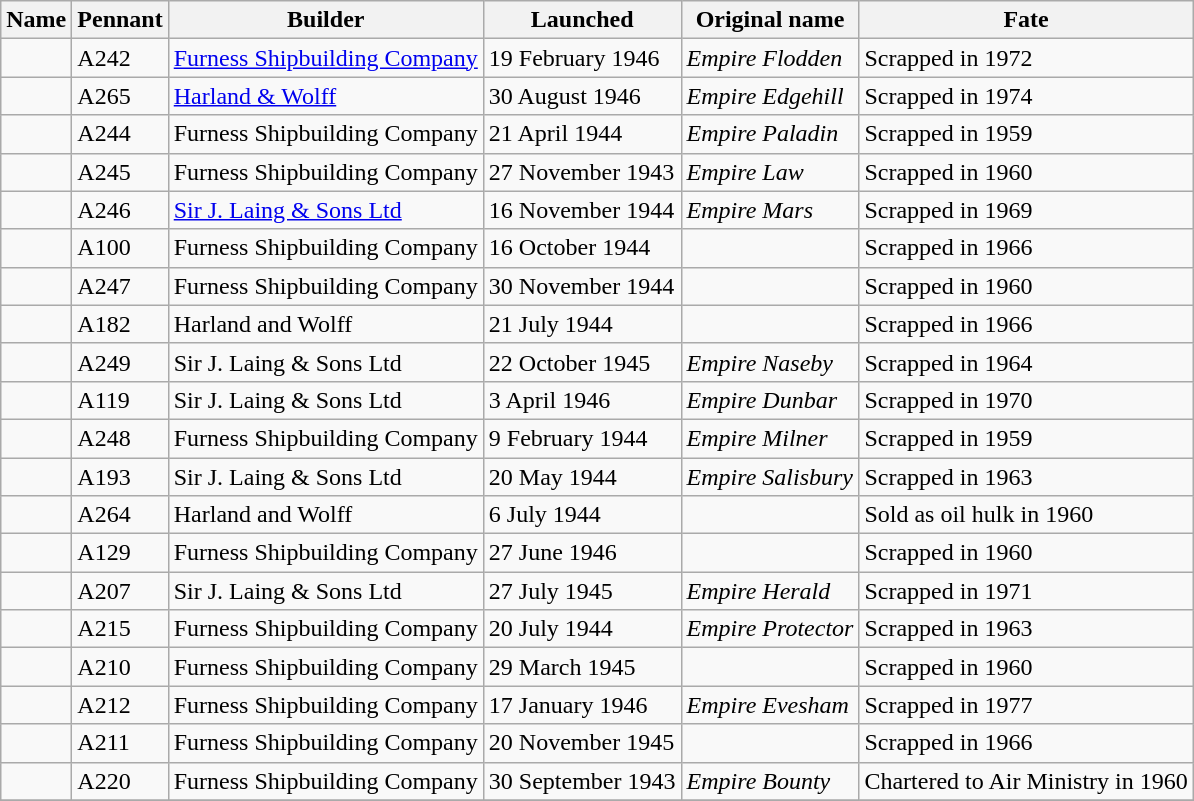<table class="sortable wikitable">
<tr>
<th>Name</th>
<th>Pennant</th>
<th>Builder</th>
<th>Launched</th>
<th>Original name</th>
<th>Fate</th>
</tr>
<tr>
<td></td>
<td>A242</td>
<td><a href='#'>Furness Shipbuilding Company</a></td>
<td>19 February 1946</td>
<td><em>Empire Flodden</em></td>
<td>Scrapped in 1972</td>
</tr>
<tr>
<td></td>
<td>A265</td>
<td><a href='#'>Harland & Wolff</a></td>
<td>30 August 1946</td>
<td><em>Empire Edgehill</em></td>
<td>Scrapped in 1974</td>
</tr>
<tr>
<td></td>
<td>A244</td>
<td>Furness Shipbuilding Company</td>
<td>21 April 1944</td>
<td><em>Empire Paladin</em></td>
<td>Scrapped in 1959</td>
</tr>
<tr>
<td></td>
<td>A245</td>
<td>Furness Shipbuilding Company</td>
<td>27 November 1943</td>
<td><em>Empire Law</em></td>
<td>Scrapped in 1960</td>
</tr>
<tr>
<td></td>
<td>A246</td>
<td><a href='#'>Sir J. Laing & Sons Ltd</a></td>
<td>16 November 1944</td>
<td><em>Empire Mars</em></td>
<td>Scrapped in 1969</td>
</tr>
<tr>
<td></td>
<td>A100</td>
<td>Furness Shipbuilding Company</td>
<td>16 October 1944</td>
<td></td>
<td>Scrapped in 1966</td>
</tr>
<tr>
<td></td>
<td>A247</td>
<td>Furness Shipbuilding Company</td>
<td>30 November 1944</td>
<td></td>
<td>Scrapped in 1960</td>
</tr>
<tr>
<td></td>
<td>A182</td>
<td>Harland and Wolff</td>
<td>21 July 1944</td>
<td></td>
<td>Scrapped in 1966</td>
</tr>
<tr>
<td></td>
<td>A249</td>
<td>Sir J. Laing & Sons Ltd</td>
<td>22 October 1945</td>
<td><em>Empire Naseby</em></td>
<td>Scrapped in 1964</td>
</tr>
<tr>
<td></td>
<td>A119</td>
<td>Sir J. Laing & Sons Ltd</td>
<td>3 April 1946</td>
<td><em>Empire Dunbar</em></td>
<td>Scrapped in 1970</td>
</tr>
<tr>
<td></td>
<td>A248</td>
<td>Furness Shipbuilding Company</td>
<td>9 February 1944</td>
<td><em>Empire Milner</em></td>
<td>Scrapped in 1959</td>
</tr>
<tr>
<td></td>
<td>A193</td>
<td>Sir J. Laing & Sons Ltd</td>
<td>20 May 1944</td>
<td><em>Empire Salisbury</em></td>
<td>Scrapped in 1963</td>
</tr>
<tr>
<td></td>
<td>A264</td>
<td>Harland and Wolff</td>
<td>6 July 1944</td>
<td></td>
<td>Sold as oil hulk in 1960</td>
</tr>
<tr>
<td></td>
<td>A129</td>
<td>Furness Shipbuilding Company</td>
<td>27 June 1946</td>
<td></td>
<td>Scrapped in 1960</td>
</tr>
<tr>
<td></td>
<td>A207</td>
<td>Sir J. Laing & Sons Ltd</td>
<td>27 July 1945</td>
<td><em>Empire Herald</em></td>
<td>Scrapped in 1971</td>
</tr>
<tr>
<td></td>
<td>A215</td>
<td>Furness Shipbuilding Company</td>
<td>20 July 1944</td>
<td><em>Empire Protector</em></td>
<td>Scrapped in 1963</td>
</tr>
<tr>
<td></td>
<td>A210</td>
<td>Furness Shipbuilding Company</td>
<td>29 March 1945</td>
<td></td>
<td>Scrapped in 1960</td>
</tr>
<tr>
<td></td>
<td>A212</td>
<td>Furness Shipbuilding Company</td>
<td>17 January 1946</td>
<td><em>Empire Evesham</em></td>
<td>Scrapped in 1977</td>
</tr>
<tr>
<td></td>
<td>A211</td>
<td>Furness Shipbuilding Company</td>
<td>20 November 1945</td>
<td></td>
<td>Scrapped in 1966</td>
</tr>
<tr>
<td></td>
<td>A220</td>
<td>Furness Shipbuilding Company</td>
<td>30 September 1943</td>
<td><em>Empire Bounty</em></td>
<td>Chartered to Air Ministry in 1960</td>
</tr>
<tr>
</tr>
</table>
